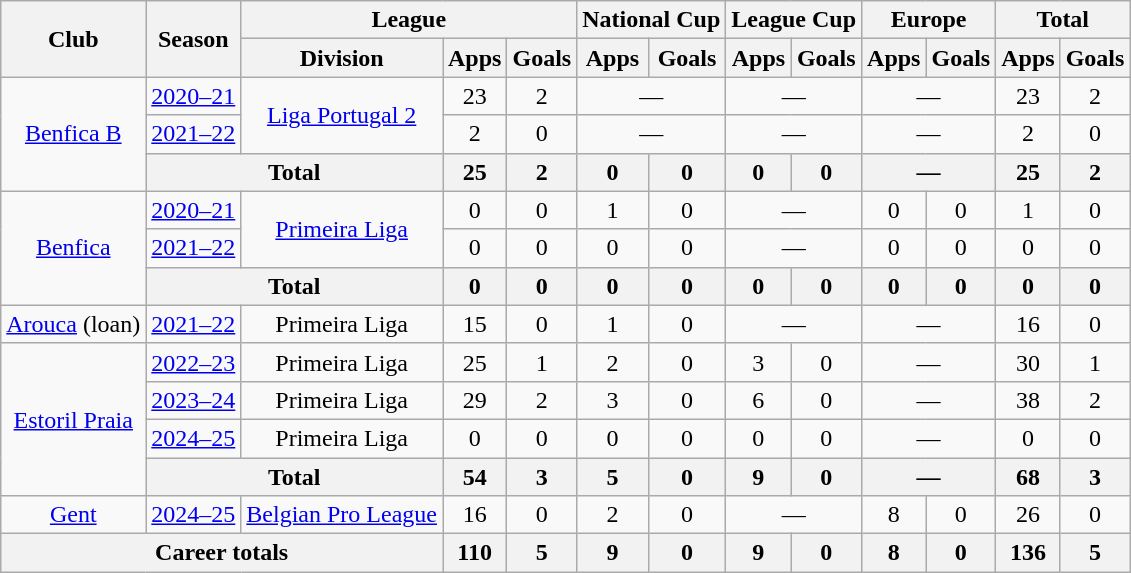<table class="wikitable" style="text-align:center">
<tr>
<th rowspan="2">Club</th>
<th rowspan="2">Season</th>
<th colspan="3">League</th>
<th colspan="2">National Cup</th>
<th colspan="2">League Cup</th>
<th colspan="2">Europe</th>
<th colspan="2">Total</th>
</tr>
<tr>
<th>Division</th>
<th>Apps</th>
<th>Goals</th>
<th>Apps</th>
<th>Goals</th>
<th>Apps</th>
<th>Goals</th>
<th>Apps</th>
<th>Goals</th>
<th>Apps</th>
<th>Goals</th>
</tr>
<tr>
<td rowspan="3"><a href='#'>Benfica B</a></td>
<td><a href='#'>2020–21</a></td>
<td rowspan="2"><a href='#'>Liga Portugal 2</a></td>
<td>23</td>
<td>2</td>
<td colspan="2">—</td>
<td colspan="2">—</td>
<td colspan="2">—</td>
<td>23</td>
<td>2</td>
</tr>
<tr>
<td><a href='#'>2021–22</a></td>
<td>2</td>
<td>0</td>
<td colspan="2">—</td>
<td colspan="2">—</td>
<td colspan="2">—</td>
<td>2</td>
<td>0</td>
</tr>
<tr>
<th colspan="2">Total</th>
<th>25</th>
<th>2</th>
<th>0</th>
<th>0</th>
<th>0</th>
<th>0</th>
<th colspan="2">—</th>
<th>25</th>
<th>2</th>
</tr>
<tr>
<td rowspan="3"><a href='#'>Benfica</a></td>
<td><a href='#'>2020–21</a></td>
<td rowspan="2"><a href='#'>Primeira Liga</a></td>
<td>0</td>
<td>0</td>
<td>1</td>
<td>0</td>
<td colspan="2">—</td>
<td>0</td>
<td>0</td>
<td>1</td>
<td>0</td>
</tr>
<tr>
<td><a href='#'>2021–22</a></td>
<td>0</td>
<td>0</td>
<td>0</td>
<td>0</td>
<td colspan="2">—</td>
<td>0</td>
<td>0</td>
<td>0</td>
<td>0</td>
</tr>
<tr>
<th colspan="2">Total</th>
<th>0</th>
<th>0</th>
<th>0</th>
<th>0</th>
<th>0</th>
<th>0</th>
<th>0</th>
<th>0</th>
<th>0</th>
<th>0</th>
</tr>
<tr>
<td><a href='#'>Arouca</a> (loan)</td>
<td><a href='#'>2021–22</a></td>
<td>Primeira Liga</td>
<td>15</td>
<td>0</td>
<td>1</td>
<td>0</td>
<td colspan="2">—</td>
<td colspan="2">—</td>
<td>16</td>
<td>0</td>
</tr>
<tr>
<td rowspan="4"><a href='#'>Estoril Praia</a></td>
<td><a href='#'>2022–23</a></td>
<td>Primeira Liga</td>
<td>25</td>
<td>1</td>
<td>2</td>
<td>0</td>
<td>3</td>
<td>0</td>
<td colspan="2">—</td>
<td>30</td>
<td>1</td>
</tr>
<tr>
<td><a href='#'>2023–24</a></td>
<td>Primeira Liga</td>
<td>29</td>
<td>2</td>
<td>3</td>
<td>0</td>
<td>6</td>
<td>0</td>
<td colspan="2">—</td>
<td>38</td>
<td>2</td>
</tr>
<tr>
<td><a href='#'>2024–25</a></td>
<td>Primeira Liga</td>
<td>0</td>
<td>0</td>
<td>0</td>
<td>0</td>
<td>0</td>
<td>0</td>
<td colspan="2">—</td>
<td>0</td>
<td>0</td>
</tr>
<tr>
<th colspan="2">Total</th>
<th>54</th>
<th>3</th>
<th>5</th>
<th>0</th>
<th>9</th>
<th>0</th>
<th colspan="2">—</th>
<th>68</th>
<th>3</th>
</tr>
<tr>
<td><a href='#'>Gent</a></td>
<td><a href='#'>2024–25</a></td>
<td><a href='#'>Belgian Pro League</a></td>
<td>16</td>
<td>0</td>
<td>2</td>
<td>0</td>
<td colspan="2">—</td>
<td>8</td>
<td>0</td>
<td>26</td>
<td>0</td>
</tr>
<tr>
<th colspan="3">Career totals</th>
<th>110</th>
<th>5</th>
<th>9</th>
<th>0</th>
<th>9</th>
<th>0</th>
<th>8</th>
<th>0</th>
<th>136</th>
<th>5</th>
</tr>
</table>
